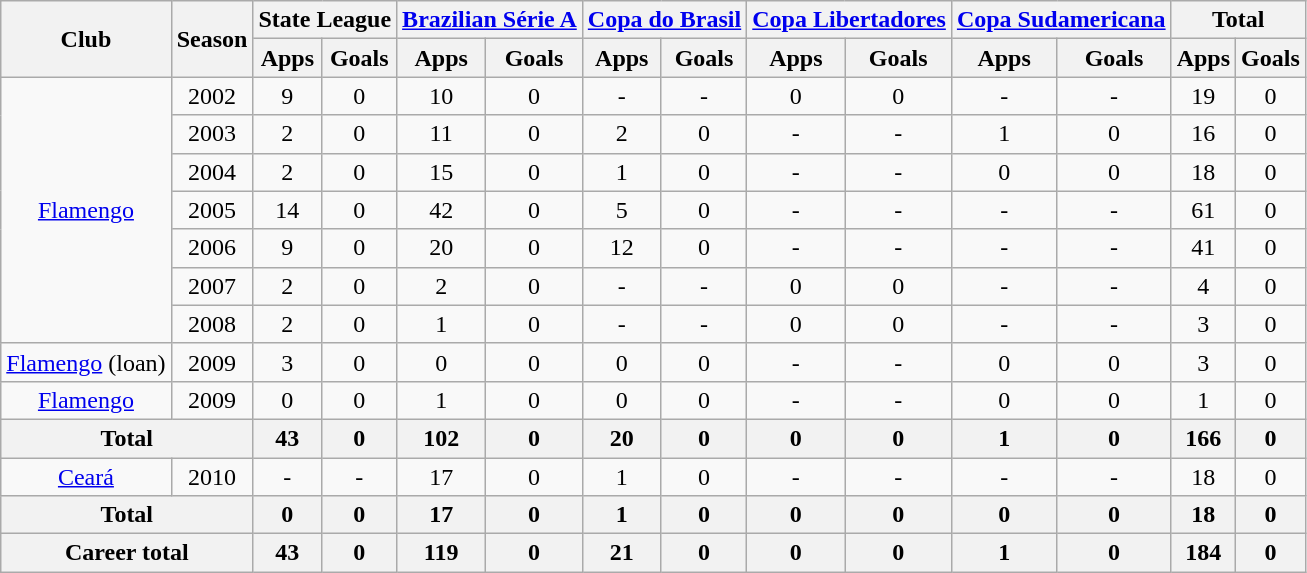<table class="wikitable" style="text-align: center;">
<tr>
<th rowspan="2">Club</th>
<th rowspan="2">Season</th>
<th colspan="2">State League</th>
<th colspan="2"><a href='#'>Brazilian Série A</a></th>
<th colspan="2"><a href='#'>Copa do Brasil</a></th>
<th colspan="2"><a href='#'>Copa Libertadores</a></th>
<th colspan="2"><a href='#'>Copa Sudamericana</a></th>
<th colspan="2">Total</th>
</tr>
<tr>
<th>Apps</th>
<th>Goals</th>
<th>Apps</th>
<th>Goals</th>
<th>Apps</th>
<th>Goals</th>
<th>Apps</th>
<th>Goals</th>
<th>Apps</th>
<th>Goals</th>
<th>Apps</th>
<th>Goals</th>
</tr>
<tr>
<td rowspan="7" valign="center"><a href='#'>Flamengo</a></td>
<td>2002</td>
<td>9</td>
<td>0</td>
<td>10</td>
<td>0</td>
<td>-</td>
<td>-</td>
<td>0</td>
<td>0</td>
<td>-</td>
<td>-</td>
<td>19</td>
<td>0</td>
</tr>
<tr>
<td>2003</td>
<td>2</td>
<td>0</td>
<td>11</td>
<td>0</td>
<td>2</td>
<td>0</td>
<td>-</td>
<td>-</td>
<td>1</td>
<td>0</td>
<td>16</td>
<td>0</td>
</tr>
<tr>
<td>2004</td>
<td>2</td>
<td>0</td>
<td>15</td>
<td>0</td>
<td>1</td>
<td>0</td>
<td>-</td>
<td>-</td>
<td>0</td>
<td>0</td>
<td>18</td>
<td>0</td>
</tr>
<tr>
<td>2005</td>
<td>14</td>
<td>0</td>
<td>42</td>
<td>0</td>
<td>5</td>
<td>0</td>
<td>-</td>
<td>-</td>
<td>-</td>
<td>-</td>
<td>61</td>
<td>0</td>
</tr>
<tr>
<td>2006</td>
<td>9</td>
<td>0</td>
<td>20</td>
<td>0</td>
<td>12</td>
<td>0</td>
<td>-</td>
<td>-</td>
<td>-</td>
<td>-</td>
<td>41</td>
<td>0</td>
</tr>
<tr>
<td>2007</td>
<td>2</td>
<td>0</td>
<td>2</td>
<td>0</td>
<td>-</td>
<td>-</td>
<td>0</td>
<td>0</td>
<td>-</td>
<td>-</td>
<td>4</td>
<td>0</td>
</tr>
<tr>
<td>2008</td>
<td>2</td>
<td>0</td>
<td>1</td>
<td>0</td>
<td>-</td>
<td>-</td>
<td>0</td>
<td>0</td>
<td>-</td>
<td>-</td>
<td>3</td>
<td>0</td>
</tr>
<tr>
<td rowspan="1" valign="center"><a href='#'>Flamengo</a> (loan)</td>
<td>2009</td>
<td>3</td>
<td>0</td>
<td>0</td>
<td>0</td>
<td>0</td>
<td>0</td>
<td>-</td>
<td>-</td>
<td>0</td>
<td>0</td>
<td>3</td>
<td>0</td>
</tr>
<tr>
<td rowspan="1" valign="center"><a href='#'>Flamengo</a></td>
<td>2009</td>
<td>0</td>
<td>0</td>
<td>1</td>
<td>0</td>
<td>0</td>
<td>0</td>
<td>-</td>
<td>-</td>
<td>0</td>
<td>0</td>
<td>1</td>
<td>0</td>
</tr>
<tr>
<th colspan="2"><strong>Total</strong></th>
<th>43</th>
<th>0</th>
<th>102</th>
<th>0</th>
<th>20</th>
<th>0</th>
<th>0</th>
<th>0</th>
<th>1</th>
<th>0</th>
<th>166</th>
<th>0</th>
</tr>
<tr>
<td rowspan="1" valign="center"><a href='#'>Ceará</a></td>
<td>2010</td>
<td>-</td>
<td>-</td>
<td>17</td>
<td>0</td>
<td>1</td>
<td>0</td>
<td>-</td>
<td>-</td>
<td>-</td>
<td>-</td>
<td>18</td>
<td>0</td>
</tr>
<tr>
<th colspan="2"><strong>Total</strong></th>
<th>0</th>
<th>0</th>
<th>17</th>
<th>0</th>
<th>1</th>
<th>0</th>
<th>0</th>
<th>0</th>
<th>0</th>
<th>0</th>
<th>18</th>
<th>0</th>
</tr>
<tr>
<th colspan="2"><strong>Career total</strong></th>
<th>43</th>
<th>0</th>
<th>119</th>
<th>0</th>
<th>21</th>
<th>0</th>
<th>0</th>
<th>0</th>
<th>1</th>
<th>0</th>
<th>184</th>
<th>0</th>
</tr>
</table>
